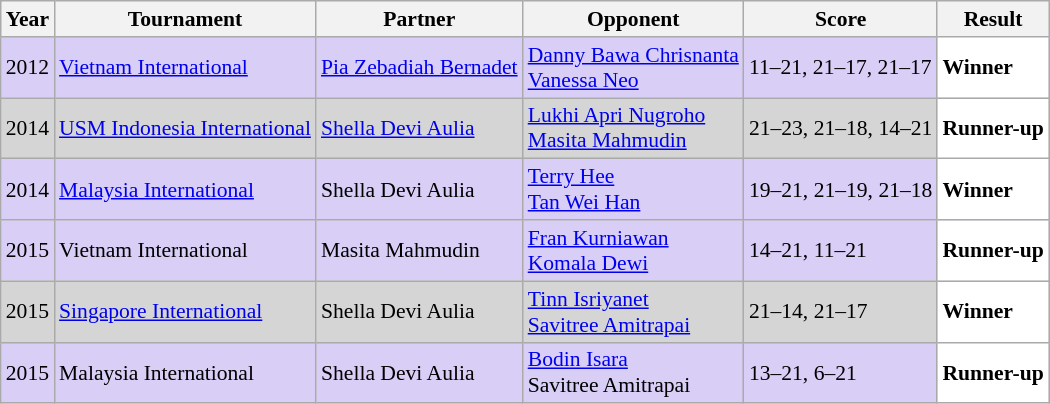<table class="sortable wikitable" style="font-size: 90%">
<tr>
<th>Year</th>
<th>Tournament</th>
<th>Partner</th>
<th>Opponent</th>
<th>Score</th>
<th>Result</th>
</tr>
<tr style="background:#D8CEF6">
<td align="center">2012</td>
<td align="left"><a href='#'>Vietnam International</a></td>
<td align="left"> <a href='#'>Pia Zebadiah Bernadet</a></td>
<td align="left"> <a href='#'>Danny Bawa Chrisnanta</a> <br>  <a href='#'>Vanessa Neo</a></td>
<td align="left">11–21, 21–17, 21–17</td>
<td style="text-align:left; background:white"> <strong>Winner</strong></td>
</tr>
<tr style="background:#D5D5D5">
<td align="center">2014</td>
<td align="left"><a href='#'>USM Indonesia International</a></td>
<td align="left"> <a href='#'>Shella Devi Aulia</a></td>
<td align="left"> <a href='#'>Lukhi Apri Nugroho</a> <br>  <a href='#'>Masita Mahmudin</a></td>
<td align="left">21–23, 21–18, 14–21</td>
<td style="text-align:left; background:white"> <strong>Runner-up</strong></td>
</tr>
<tr style="background:#D8CEF6">
<td align="center">2014</td>
<td align="left"><a href='#'>Malaysia International</a></td>
<td align="left"> Shella Devi Aulia</td>
<td align="left"> <a href='#'>Terry Hee</a> <br>  <a href='#'>Tan Wei Han</a></td>
<td align="left">19–21, 21–19, 21–18</td>
<td style="text-align:left; background:white"> <strong>Winner</strong></td>
</tr>
<tr style="background:#D8CEF6">
<td align="center">2015</td>
<td align="left">Vietnam International</td>
<td align="left"> Masita Mahmudin</td>
<td align="left"> <a href='#'>Fran Kurniawan</a> <br>  <a href='#'>Komala Dewi</a></td>
<td align="left">14–21, 11–21</td>
<td style="text-align: left; background:white"> <strong>Runner-up</strong></td>
</tr>
<tr style="background:#D5D5D5">
<td align="center">2015</td>
<td align="left"><a href='#'>Singapore International</a></td>
<td align="left"> Shella Devi Aulia</td>
<td align="left"> <a href='#'>Tinn Isriyanet</a> <br>  <a href='#'>Savitree Amitrapai</a></td>
<td align="left">21–14, 21–17</td>
<td style="text-align:left; background:white"> <strong>Winner</strong></td>
</tr>
<tr style="background:#D8CEF6">
<td align="center">2015</td>
<td align="left">Malaysia International</td>
<td align="left"> Shella Devi Aulia</td>
<td align="left"> <a href='#'>Bodin Isara</a> <br>  Savitree Amitrapai</td>
<td align="left">13–21, 6–21</td>
<td style="text-align:left; background:white"> <strong>Runner-up</strong></td>
</tr>
</table>
